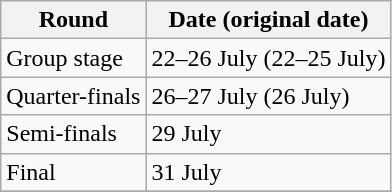<table class="wikitable" style="text-align: left">
<tr>
<th>Round</th>
<th>Date (original date)</th>
</tr>
<tr>
<td>Group stage</td>
<td>22–26 July (22–25 July)</td>
</tr>
<tr>
<td>Quarter-finals</td>
<td>26–27 July (26 July)</td>
</tr>
<tr>
<td>Semi-finals</td>
<td>29 July</td>
</tr>
<tr>
<td>Final</td>
<td>31 July</td>
</tr>
<tr>
</tr>
</table>
